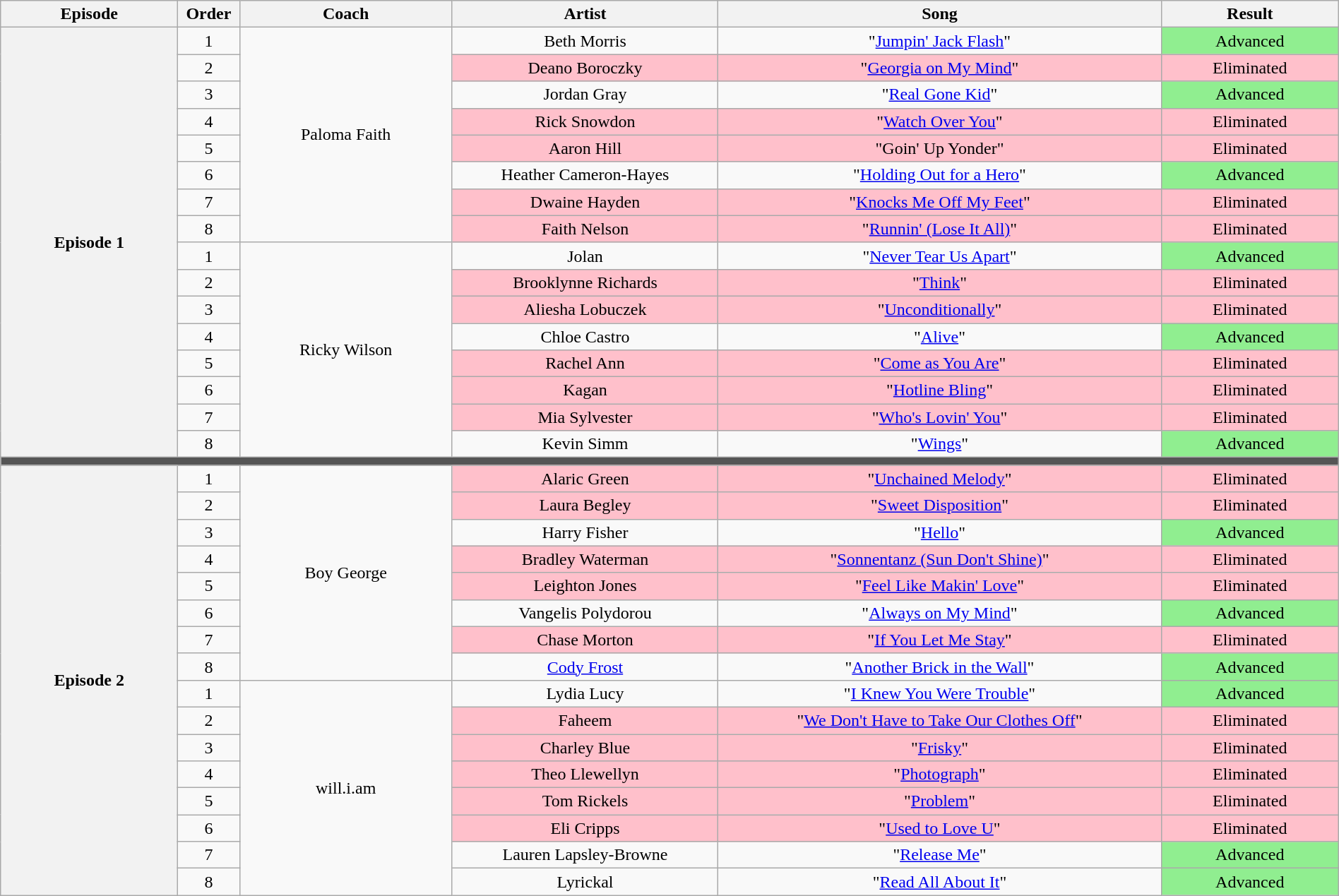<table class="wikitable" style="text-align: center; width:100%;">
<tr>
<th style="width:10%;">Episode</th>
<th style="width:02%;">Order</th>
<th style="width:12%;">Coach</th>
<th style="width:15%;">Artist</th>
<th style="width:25%;">Song</th>
<th style="width:10%;">Result</th>
</tr>
<tr>
<th rowspan="16">Episode 1<br><small></small></th>
<td>1</td>
<td rowspan="8">Paloma Faith</td>
<td>Beth Morris</td>
<td>"<a href='#'>Jumpin' Jack Flash</a>"</td>
<td style="background:lightgreen;">Advanced</td>
</tr>
<tr>
<td>2</td>
<td style="background:pink;">Deano Boroczky</td>
<td style="background:pink;">"<a href='#'>Georgia on My Mind</a>"</td>
<td style="background:pink;">Eliminated</td>
</tr>
<tr>
<td>3</td>
<td>Jordan Gray</td>
<td>"<a href='#'>Real Gone Kid</a>"</td>
<td style="background:lightgreen;">Advanced</td>
</tr>
<tr>
<td>4</td>
<td style="background:pink;">Rick Snowdon</td>
<td style="background:pink;">"<a href='#'>Watch Over You</a>"</td>
<td style="background:pink;">Eliminated</td>
</tr>
<tr>
<td>5</td>
<td style="background:pink;">Aaron Hill</td>
<td style="background:pink;">"Goin' Up Yonder"</td>
<td style="background:pink;">Eliminated</td>
</tr>
<tr>
<td>6</td>
<td>Heather Cameron-Hayes</td>
<td>"<a href='#'>Holding Out for a Hero</a>"</td>
<td style="background:lightgreen;">Advanced</td>
</tr>
<tr>
<td>7</td>
<td style="background:pink;">Dwaine Hayden</td>
<td style="background:pink;">"<a href='#'>Knocks Me Off My Feet</a>"</td>
<td style="background:pink;">Eliminated</td>
</tr>
<tr>
<td>8</td>
<td style="background:pink;">Faith Nelson</td>
<td style="background:pink;">"<a href='#'>Runnin' (Lose It All)</a>"</td>
<td style="background:pink;">Eliminated</td>
</tr>
<tr>
<td>1</td>
<td rowspan="8">Ricky Wilson</td>
<td>Jolan</td>
<td>"<a href='#'>Never Tear Us Apart</a>"</td>
<td style="background:lightgreen;">Advanced</td>
</tr>
<tr>
<td>2</td>
<td style="background:pink;">Brooklynne Richards</td>
<td style="background:pink;">"<a href='#'>Think</a>"</td>
<td style="background:pink;">Eliminated</td>
</tr>
<tr>
<td>3</td>
<td style="background:pink;">Aliesha Lobuczek</td>
<td style="background:pink;">"<a href='#'>Unconditionally</a>"</td>
<td style="background:pink;">Eliminated</td>
</tr>
<tr>
<td>4</td>
<td>Chloe Castro</td>
<td>"<a href='#'>Alive</a>"</td>
<td style="background:lightgreen;">Advanced</td>
</tr>
<tr>
<td>5</td>
<td style="background:pink;">Rachel Ann</td>
<td style="background:pink;">"<a href='#'>Come as You Are</a>"</td>
<td style="background:pink;">Eliminated</td>
</tr>
<tr>
<td>6</td>
<td style="background:pink;">Kagan</td>
<td style="background:pink;">"<a href='#'>Hotline Bling</a>"</td>
<td style="background:pink;">Eliminated</td>
</tr>
<tr>
<td>7</td>
<td style="background:pink;">Mia Sylvester</td>
<td style="background:pink;">"<a href='#'>Who's Lovin' You</a>"</td>
<td style="background:pink;">Eliminated</td>
</tr>
<tr>
<td>8</td>
<td>Kevin Simm</td>
<td>"<a href='#'>Wings</a>"</td>
<td style="background:lightgreen;">Advanced</td>
</tr>
<tr>
<td colspan="10" style="background:#555555;"></td>
</tr>
<tr>
<th rowspan="16">Episode 2<br><small></small></th>
<td>1</td>
<td rowspan="8">Boy George</td>
<td style="background:pink;">Alaric Green</td>
<td style="background:pink;">"<a href='#'>Unchained Melody</a>"</td>
<td style="background:pink;">Eliminated</td>
</tr>
<tr>
<td>2</td>
<td style="background:pink;">Laura Begley</td>
<td style="background:pink;">"<a href='#'>Sweet Disposition</a>"</td>
<td style="background:pink;">Eliminated</td>
</tr>
<tr>
<td>3</td>
<td>Harry Fisher</td>
<td>"<a href='#'>Hello</a>"</td>
<td style="background:lightgreen;">Advanced</td>
</tr>
<tr>
<td>4</td>
<td style="background:pink;">Bradley Waterman</td>
<td style="background:pink;">"<a href='#'>Sonnentanz (Sun Don't Shine)</a>"</td>
<td style="background:pink;">Eliminated</td>
</tr>
<tr>
<td>5</td>
<td style="background:pink;">Leighton Jones</td>
<td style="background:pink;">"<a href='#'>Feel Like Makin' Love</a>"</td>
<td style="background:pink;">Eliminated</td>
</tr>
<tr>
<td>6</td>
<td>Vangelis Polydorou</td>
<td>"<a href='#'>Always on My Mind</a>"</td>
<td style="background:lightgreen;">Advanced</td>
</tr>
<tr>
<td>7</td>
<td style="background:pink;">Chase Morton</td>
<td style="background:pink;">"<a href='#'>If You Let Me Stay</a>"</td>
<td style="background:pink;">Eliminated</td>
</tr>
<tr>
<td>8</td>
<td><a href='#'>Cody Frost</a></td>
<td>"<a href='#'>Another Brick in the Wall</a>"</td>
<td style="background:lightgreen;">Advanced</td>
</tr>
<tr>
<td>1</td>
<td rowspan="8">will.i.am</td>
<td>Lydia Lucy</td>
<td>"<a href='#'>I Knew You Were Trouble</a>"</td>
<td style="background:lightgreen;">Advanced</td>
</tr>
<tr>
<td>2</td>
<td style="background:pink;">Faheem</td>
<td style="background:pink;">"<a href='#'>We Don't Have to Take Our Clothes Off</a>"</td>
<td style="background:pink;">Eliminated</td>
</tr>
<tr>
<td>3</td>
<td style="background:pink;">Charley Blue</td>
<td style="background:pink;">"<a href='#'>Frisky</a>"</td>
<td style="background:pink;">Eliminated</td>
</tr>
<tr>
<td>4</td>
<td style="background:pink;">Theo Llewellyn</td>
<td style="background:pink;">"<a href='#'>Photograph</a>"</td>
<td style="background:pink;">Eliminated</td>
</tr>
<tr>
<td>5</td>
<td style="background:pink;">Tom Rickels</td>
<td style="background:pink;">"<a href='#'>Problem</a>"</td>
<td style="background:pink;">Eliminated</td>
</tr>
<tr>
<td>6</td>
<td style="background:pink;">Eli Cripps</td>
<td style="background:pink;">"<a href='#'>Used to Love U</a>"</td>
<td style="background:pink;">Eliminated</td>
</tr>
<tr>
<td>7</td>
<td>Lauren Lapsley-Browne</td>
<td>"<a href='#'>Release Me</a>"</td>
<td style="background:lightgreen;">Advanced</td>
</tr>
<tr>
<td>8</td>
<td>Lyrickal</td>
<td>"<a href='#'>Read All About It</a>"</td>
<td style="background:lightgreen;">Advanced</td>
</tr>
</table>
